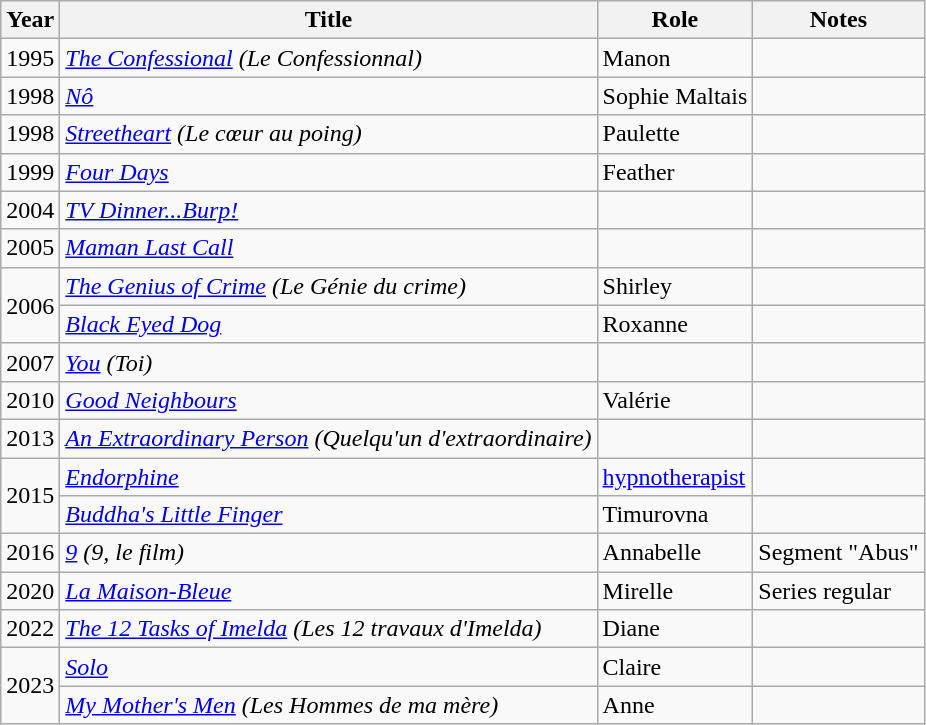<table class="wikitable sortable">
<tr>
<th>Year</th>
<th>Title</th>
<th>Role</th>
<th class = "unsortable">Notes</th>
</tr>
<tr>
<td>1995</td>
<td data-sort-value="Confessional, The"><em><a href='#'>The Confessional</a> (Le Confessionnal)</em></td>
<td>Manon</td>
<td></td>
</tr>
<tr>
<td>1998</td>
<td><em><a href='#'>Nô</a></em></td>
<td>Sophie Maltais</td>
<td></td>
</tr>
<tr>
<td>1998</td>
<td><em><a href='#'>Streetheart</a> (Le cœur au poing)</em></td>
<td>Paulette</td>
<td></td>
</tr>
<tr>
<td>1999</td>
<td><em><a href='#'>Four Days</a></em></td>
<td>Feather</td>
<td></td>
</tr>
<tr>
<td>2004</td>
<td><em><a href='#'>TV Dinner...Burp!</a></em></td>
<td></td>
<td></td>
</tr>
<tr>
<td>2005</td>
<td><em><a href='#'>Maman Last Call</a></em></td>
<td></td>
<td></td>
</tr>
<tr>
<td rowspan=2>2006</td>
<td data-sort-value="Genius of Crime, The"><em><a href='#'>The Genius of Crime</a> (Le Génie du crime)</em></td>
<td>Shirley</td>
<td></td>
</tr>
<tr>
<td><em><a href='#'>Black Eyed Dog</a></em></td>
<td>Roxanne</td>
<td></td>
</tr>
<tr>
<td>2007</td>
<td><em><a href='#'>You</a> (Toi)</em></td>
<td></td>
<td></td>
</tr>
<tr>
<td>2010</td>
<td><em><a href='#'>Good Neighbours</a></em></td>
<td>Valérie</td>
<td></td>
</tr>
<tr>
<td>2013</td>
<td><em><a href='#'>An Extraordinary Person</a> (Quelqu'un d'extraordinaire)</em></td>
<td></td>
<td></td>
</tr>
<tr>
<td rowspan=2>2015</td>
<td><em><a href='#'>Endorphine</a></em></td>
<td><a href='#'>hypnotherapist</a></td>
<td></td>
</tr>
<tr>
<td><em><a href='#'>Buddha's Little Finger</a></em></td>
<td>Timurovna</td>
<td></td>
</tr>
<tr>
<td>2016</td>
<td><em><a href='#'>9</a> (9, le film)</em></td>
<td>Annabelle</td>
<td>Segment "Abus"</td>
</tr>
<tr>
<td>2020</td>
<td><em><a href='#'>La Maison-Bleue</a></em></td>
<td>Mirelle</td>
<td>Series regular</td>
</tr>
<tr>
<td>2022</td>
<td data-sort-value="12 Tasks of Imelda, The"><em><a href='#'>The 12 Tasks of Imelda</a> (Les 12 travaux d'Imelda)</em></td>
<td>Diane</td>
<td></td>
</tr>
<tr>
<td rowspan=2>2023</td>
<td><em><a href='#'>Solo</a></em></td>
<td>Claire</td>
<td></td>
</tr>
<tr>
<td><em><a href='#'>My Mother's Men</a> (Les Hommes de ma mère)</em></td>
<td>Anne</td>
<td></td>
</tr>
</table>
